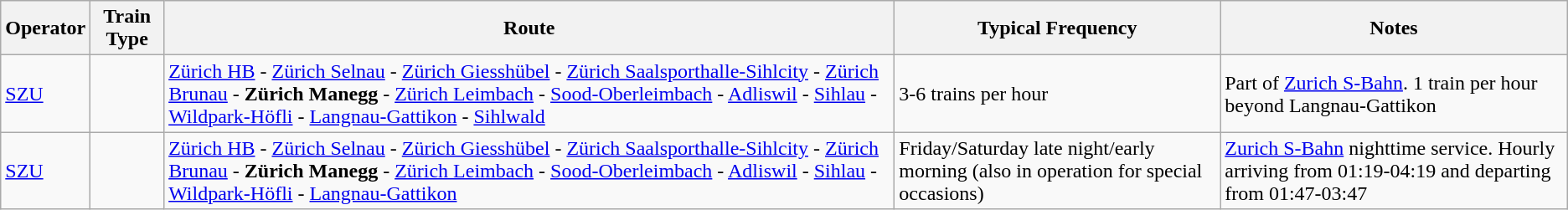<table class="wikitable vatop">
<tr>
<th>Operator</th>
<th>Train Type</th>
<th>Route</th>
<th>Typical Frequency</th>
<th>Notes</th>
</tr>
<tr>
<td><a href='#'>SZU</a></td>
<td></td>
<td><a href='#'>Zürich HB</a> - <a href='#'>Zürich Selnau</a> - <a href='#'>Zürich Giesshübel</a> - <a href='#'>Zürich Saalsporthalle-Sihlcity</a> - <a href='#'>Zürich Brunau</a> - <strong>Zürich Manegg</strong> - <a href='#'>Zürich Leimbach</a> - <a href='#'>Sood-Oberleimbach</a> - <a href='#'>Adliswil</a> - <a href='#'>Sihlau</a> - <a href='#'>Wildpark-Höfli</a> - <a href='#'>Langnau-Gattikon</a> - <a href='#'>Sihlwald</a></td>
<td>3-6 trains per hour</td>
<td>Part of <a href='#'>Zurich S-Bahn</a>. 1 train per hour beyond Langnau-Gattikon</td>
</tr>
<tr>
<td><a href='#'>SZU</a></td>
<td></td>
<td><a href='#'>Zürich HB</a> - <a href='#'>Zürich Selnau</a> - <a href='#'>Zürich Giesshübel</a> - <a href='#'>Zürich Saalsporthalle-Sihlcity</a> - <a href='#'>Zürich Brunau</a> - <strong>Zürich Manegg</strong> - <a href='#'>Zürich Leimbach</a> - <a href='#'>Sood-Oberleimbach</a> - <a href='#'>Adliswil</a> - <a href='#'>Sihlau</a> - <a href='#'>Wildpark-Höfli</a> - <a href='#'>Langnau-Gattikon</a></td>
<td>Friday/Saturday late night/early morning  (also in operation for special occasions)</td>
<td><a href='#'>Zurich S-Bahn</a> nighttime service. Hourly arriving from 01:19-04:19 and departing from 01:47-03:47</td>
</tr>
</table>
